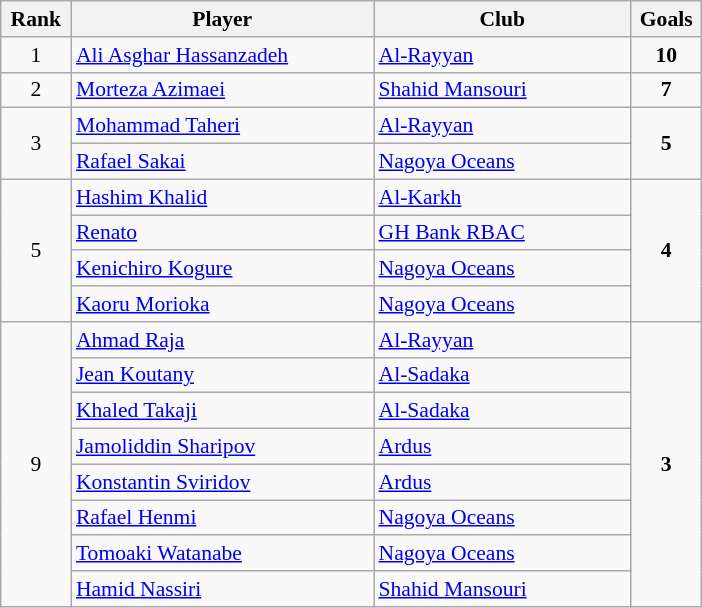<table class="wikitable" style="text-align: center; font-size: 90%;">
<tr>
<th width="40">Rank</th>
<th width="195">Player</th>
<th width="165">Club</th>
<th width="40">Goals</th>
</tr>
<tr>
<td>1</td>
<td style="text-align:left;"> <a href='#'>Ali Asghar Hassanzadeh</a></td>
<td style="text-align:left;"> <a href='#'>Al-Rayyan</a></td>
<td><strong>10</strong></td>
</tr>
<tr>
<td>2</td>
<td style="text-align:left;"> <a href='#'>Morteza Azimaei</a></td>
<td style="text-align:left;"> <a href='#'>Shahid Mansouri</a></td>
<td><strong>7</strong></td>
</tr>
<tr>
<td rowspan=2>3</td>
<td style="text-align:left;"> <a href='#'>Mohammad Taheri</a></td>
<td style="text-align:left;"> <a href='#'>Al-Rayyan</a></td>
<td rowspan=2><strong>5</strong></td>
</tr>
<tr>
<td style="text-align:left;"> <a href='#'>Rafael Sakai</a></td>
<td style="text-align:left;"> <a href='#'>Nagoya Oceans</a></td>
</tr>
<tr>
<td rowspan=4>5</td>
<td style="text-align:left;"> <a href='#'>Hashim Khalid</a></td>
<td style="text-align:left;"> <a href='#'>Al-Karkh</a></td>
<td rowspan=4><strong>4</strong></td>
</tr>
<tr>
<td style="text-align:left;"> <a href='#'>Renato</a></td>
<td style="text-align:left;"> <a href='#'>GH Bank RBAC</a></td>
</tr>
<tr>
<td style="text-align:left;"> <a href='#'>Kenichiro Kogure</a></td>
<td style="text-align:left;"> <a href='#'>Nagoya Oceans</a></td>
</tr>
<tr>
<td style="text-align:left;"> <a href='#'>Kaoru Morioka</a></td>
<td style="text-align:left;"> <a href='#'>Nagoya Oceans</a></td>
</tr>
<tr>
<td rowspan=8>9</td>
<td style="text-align:left;"> <a href='#'>Ahmad Raja</a></td>
<td style="text-align:left;"> <a href='#'>Al-Rayyan</a></td>
<td rowspan=8><strong>3</strong></td>
</tr>
<tr>
<td style="text-align:left;"> <a href='#'>Jean Koutany</a></td>
<td style="text-align:left;"> <a href='#'>Al-Sadaka</a></td>
</tr>
<tr>
<td style="text-align:left;"> <a href='#'>Khaled Takaji</a></td>
<td style="text-align:left;"> <a href='#'>Al-Sadaka</a></td>
</tr>
<tr>
<td style="text-align:left;"> <a href='#'>Jamoliddin Sharipov</a></td>
<td style="text-align:left;"> <a href='#'>Ardus</a></td>
</tr>
<tr>
<td style="text-align:left;"> <a href='#'>Konstantin Sviridov</a></td>
<td style="text-align:left;"> <a href='#'>Ardus</a></td>
</tr>
<tr>
<td style="text-align:left;"> <a href='#'>Rafael Henmi</a></td>
<td style="text-align:left;"> <a href='#'>Nagoya Oceans</a></td>
</tr>
<tr>
<td style="text-align:left;"> <a href='#'>Tomoaki Watanabe</a></td>
<td style="text-align:left;"> <a href='#'>Nagoya Oceans</a></td>
</tr>
<tr>
<td style="text-align:left;"> <a href='#'>Hamid Nassiri</a></td>
<td style="text-align:left;"> <a href='#'>Shahid Mansouri</a></td>
</tr>
</table>
